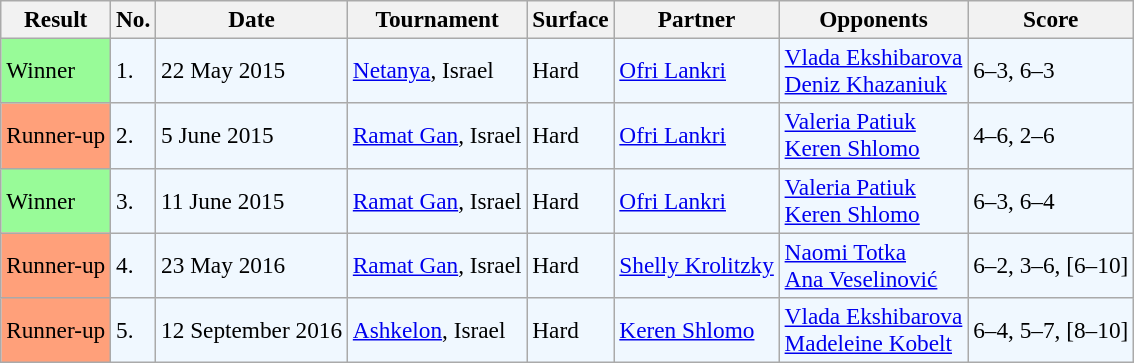<table class="sortable wikitable" style=font-size:97%>
<tr>
<th>Result</th>
<th>No.</th>
<th>Date</th>
<th>Tournament</th>
<th>Surface</th>
<th>Partner</th>
<th>Opponents</th>
<th>Score</th>
</tr>
<tr style="background:#f0f8ff;">
<td style="background:#98fb98;">Winner</td>
<td>1.</td>
<td>22 May 2015</td>
<td><a href='#'>Netanya</a>, Israel</td>
<td>Hard</td>
<td> <a href='#'>Ofri Lankri</a></td>
<td> <a href='#'>Vlada Ekshibarova</a> <br>  <a href='#'>Deniz Khazaniuk</a></td>
<td>6–3, 6–3</td>
</tr>
<tr style="background:#f0f8ff;">
<td style="background:#ffa07a;">Runner-up</td>
<td>2.</td>
<td>5 June 2015</td>
<td><a href='#'>Ramat Gan</a>, Israel</td>
<td>Hard</td>
<td> <a href='#'>Ofri Lankri</a></td>
<td> <a href='#'>Valeria Patiuk</a> <br>  <a href='#'>Keren Shlomo</a></td>
<td>4–6, 2–6</td>
</tr>
<tr style="background:#f0f8ff;">
<td style="background:#98fb98;">Winner</td>
<td>3.</td>
<td>11 June 2015</td>
<td><a href='#'>Ramat Gan</a>, Israel</td>
<td>Hard</td>
<td> <a href='#'>Ofri Lankri</a></td>
<td> <a href='#'>Valeria Patiuk</a> <br>  <a href='#'>Keren Shlomo</a></td>
<td>6–3, 6–4</td>
</tr>
<tr style="background:#f0f8ff;">
<td bgcolor="FFA07A">Runner-up</td>
<td>4.</td>
<td>23 May 2016</td>
<td><a href='#'>Ramat Gan</a>, Israel</td>
<td>Hard</td>
<td> <a href='#'>Shelly Krolitzky</a></td>
<td> <a href='#'>Naomi Totka</a> <br>  <a href='#'>Ana Veselinović</a></td>
<td>6–2, 3–6, [6–10]</td>
</tr>
<tr style="background:#f0f8ff;">
<td style="background:#ffa07a;">Runner-up</td>
<td>5.</td>
<td>12 September 2016</td>
<td><a href='#'>Ashkelon</a>, Israel</td>
<td>Hard</td>
<td> <a href='#'>Keren Shlomo</a></td>
<td> <a href='#'>Vlada Ekshibarova</a> <br>  <a href='#'>Madeleine Kobelt</a></td>
<td>6–4, 5–7, [8–10]</td>
</tr>
</table>
